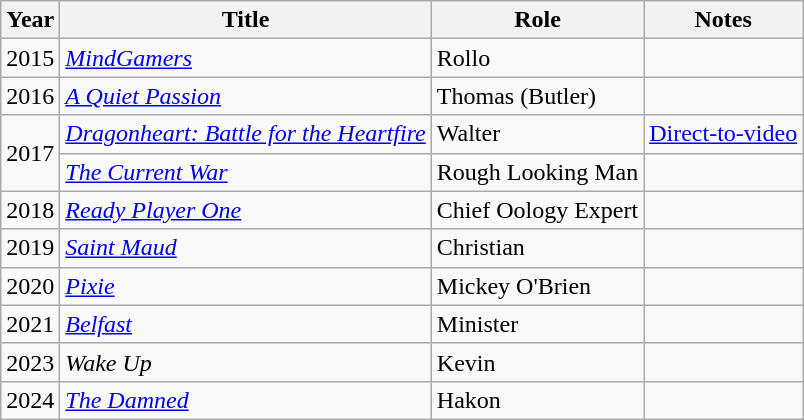<table class="wikitable sortable">
<tr>
<th>Year</th>
<th>Title</th>
<th>Role</th>
<th class="unsortable">Notes</th>
</tr>
<tr>
<td>2015</td>
<td><em><a href='#'>MindGamers</a></em></td>
<td>Rollo</td>
<td></td>
</tr>
<tr>
<td>2016</td>
<td><em><a href='#'>A Quiet Passion</a></em></td>
<td>Thomas (Butler)</td>
<td></td>
</tr>
<tr>
<td rowspan="2">2017</td>
<td><em><a href='#'>Dragonheart: Battle for the Heartfire</a></em></td>
<td>Walter</td>
<td><a href='#'>Direct-to-video</a></td>
</tr>
<tr>
<td><em><a href='#'>The Current War</a></em></td>
<td>Rough Looking Man</td>
<td></td>
</tr>
<tr>
<td>2018</td>
<td><em><a href='#'>Ready Player One</a></em></td>
<td>Chief Oology Expert</td>
<td></td>
</tr>
<tr>
<td>2019</td>
<td><em><a href='#'>Saint Maud</a></em></td>
<td>Christian</td>
<td></td>
</tr>
<tr>
<td>2020</td>
<td><em><a href='#'>Pixie</a></em></td>
<td>Mickey O'Brien</td>
<td></td>
</tr>
<tr>
<td>2021</td>
<td><em><a href='#'>Belfast</a></em></td>
<td>Minister</td>
<td></td>
</tr>
<tr>
<td>2023</td>
<td><em>Wake Up</em></td>
<td>Kevin</td>
<td></td>
</tr>
<tr>
<td>2024</td>
<td><em><a href='#'>The Damned</a></em></td>
<td>Hakon</td>
<td></td>
</tr>
</table>
